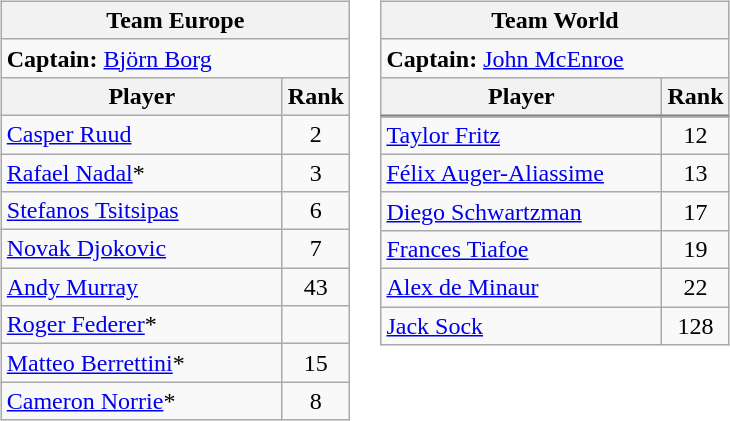<table>
<tr valign=top>
<td><br><table class="wikitable nowrap">
<tr>
<th colspan=2> Team Europe</th>
</tr>
<tr>
<td colspan=2><strong>Captain:</strong>  <a href='#'>Björn Borg</a></td>
</tr>
<tr>
<th width=180>Player</th>
<th>Rank</th>
</tr>
<tr>
<td> <a href='#'>Casper Ruud</a></td>
<td align=center>2</td>
</tr>
<tr>
<td> <a href='#'>Rafael Nadal</a>*</td>
<td align=center>3</td>
</tr>
<tr>
<td> <a href='#'>Stefanos Tsitsipas</a></td>
<td align=center>6</td>
</tr>
<tr>
<td> <a href='#'>Novak Djokovic</a></td>
<td align=center>7</td>
</tr>
<tr>
<td> <a href='#'>Andy Murray</a></td>
<td align=center>43</td>
</tr>
<tr>
<td> <a href='#'>Roger Federer</a>*</td>
<td align=center><em></em></td>
</tr>
<tr>
<td> <a href='#'>Matteo Berrettini</a>*</td>
<td align=center>15</td>
</tr>
<tr>
<td> <a href='#'>Cameron Norrie</a>*</td>
<td align=center>8</td>
</tr>
</table>
</td>
<td><br><table class="wikitable nowrap">
<tr>
<th colspan=2> Team World</th>
</tr>
<tr>
<td colspan=2><strong>Captain:</strong>  <a href='#'>John McEnroe</a></td>
</tr>
<tr>
<th width=180>Player</th>
<th>Rank</th>
</tr>
<tr style="border-top:2px solid gray;">
</tr>
<tr>
<td> <a href='#'>Taylor Fritz</a></td>
<td align=center>12</td>
</tr>
<tr>
<td> <a href='#'>Félix Auger-Aliassime</a></td>
<td align=center>13</td>
</tr>
<tr>
<td> <a href='#'>Diego Schwartzman</a></td>
<td align=center>17</td>
</tr>
<tr>
<td> <a href='#'>Frances Tiafoe</a></td>
<td align=center>19</td>
</tr>
<tr>
<td> <a href='#'>Alex de Minaur</a></td>
<td align=center>22</td>
</tr>
<tr>
<td> <a href='#'>Jack Sock</a></td>
<td align=center>128</td>
</tr>
</table>
</td>
</tr>
</table>
